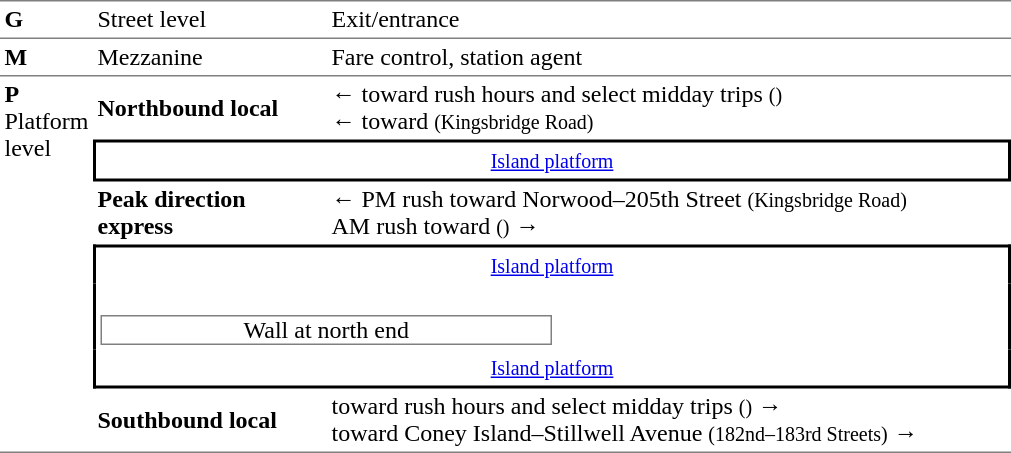<table table border=0 cellspacing=0 cellpadding=3>
<tr>
<td style="border-top:solid 1px gray;" width=50><strong>G</strong></td>
<td style="border-top:solid 1px gray;" width=150>Street level</td>
<td style="border-top:solid 1px gray;" width=450>Exit/entrance</td>
</tr>
<tr>
<td style="border-top:solid 1px gray;"><strong>M</strong></td>
<td style="border-top:solid 1px gray;">Mezzanine</td>
<td style="border-top:solid 1px gray;">Fare control, station agent</td>
</tr>
<tr>
<td style="border-top:solid 1px gray;border-bottom:solid 1px gray;" rowspan=7 valign=top><strong>P</strong><br>Platform level</td>
<td style="border-top:solid 1px gray;"><span><strong>Northbound local</strong></span></td>
<td style="border-top:solid 1px gray;">←  toward  rush hours and select midday trips <small>()</small><br>←  toward  <small>(Kingsbridge Road)</small></td>
</tr>
<tr>
<td style="border-top:solid 2px black;border-right:solid 2px black;border-left:solid 2px black;border-bottom:solid 2px black;text-align:center;" colspan=2><small><a href='#'>Island platform</a></small></td>
</tr>
<tr>
<td><span><strong>Peak direction express</strong></span></td>
<td>←  PM rush toward Norwood–205th Street <small>(Kingsbridge Road)</small><br>  AM rush toward  <small>()</small> →</td>
</tr>
<tr>
<td style="border-top:solid 2px black;border-left:solid 2px black;border-right:solid 2px black;" align=center colspan=2><small><a href='#'>Island platform</a></small></td>
</tr>
<tr>
<td style="border-left:solid 2px black;border-right:solid 2px black;text-align:center;" colspan=2><br><table cellspacing=0 cellpadding=0 width=100%>
<tr>
<td width=0%></td>
<td style="border:solid 1px gray;" align=center>Wall at north end</td>
<td width=50%></td>
</tr>
</table>
</td>
</tr>
<tr>
<td style="border-left:solid 2px black;border-right:solid 2px black;border-bottom:solid 2px black;" align=center colspan=2><small><a href='#'>Island platform</a></small></td>
</tr>
<tr>
<td style="border-bottom:solid 1px gray;"><span><strong>Southbound local</strong></span></td>
<td style="border-bottom:solid 1px gray;">  toward  rush hours and select midday trips <small>()</small> →<br>  toward Coney Island–Stillwell Avenue <small>(182nd–183rd Streets)</small> →</td>
</tr>
</table>
